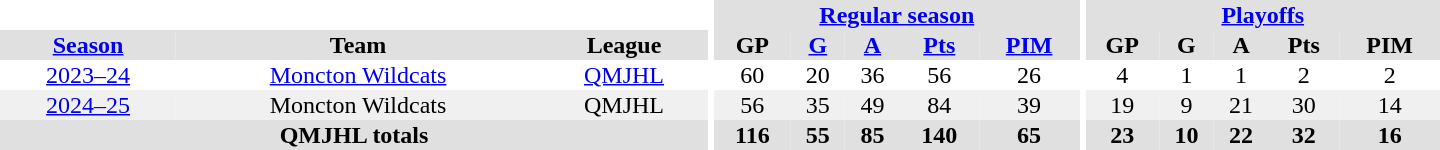<table border="0" cellpadding="1" cellspacing="0" style="text-align:center; width:60em">
<tr bgcolor="#e0e0e0">
<th colspan="3" bgcolor="#ffffff"></th>
<th rowspan="101" bgcolor="#ffffff"></th>
<th colspan="5"><a href='#'>Regular season</a></th>
<th rowspan="101" bgcolor="#ffffff"></th>
<th colspan="5"><a href='#'>Playoffs</a></th>
</tr>
<tr bgcolor="#e0e0e0">
<th><a href='#'>Season</a></th>
<th>Team</th>
<th>League</th>
<th>GP</th>
<th><a href='#'>G</a></th>
<th><a href='#'>A</a></th>
<th><a href='#'>Pts</a></th>
<th><a href='#'>PIM</a></th>
<th>GP</th>
<th>G</th>
<th>A</th>
<th>Pts</th>
<th>PIM</th>
</tr>
<tr>
<td><a href='#'>2023–24</a></td>
<td><a href='#'>Moncton Wildcats</a></td>
<td><a href='#'>QMJHL</a></td>
<td>60</td>
<td>20</td>
<td>36</td>
<td>56</td>
<td>26</td>
<td>4</td>
<td>1</td>
<td>1</td>
<td>2</td>
<td>2</td>
</tr>
<tr bgcolor="#f0f0f0">
<td><a href='#'>2024–25</a></td>
<td>Moncton Wildcats</td>
<td>QMJHL</td>
<td>56</td>
<td>35</td>
<td>49</td>
<td>84</td>
<td>39</td>
<td>19</td>
<td>9</td>
<td>21</td>
<td>30</td>
<td>14</td>
</tr>
<tr bgcolor="#e0e0e0">
<th colspan="3">QMJHL totals</th>
<th>116</th>
<th>55</th>
<th>85</th>
<th>140</th>
<th>65</th>
<th>23</th>
<th>10</th>
<th>22</th>
<th>32</th>
<th>16</th>
</tr>
</table>
